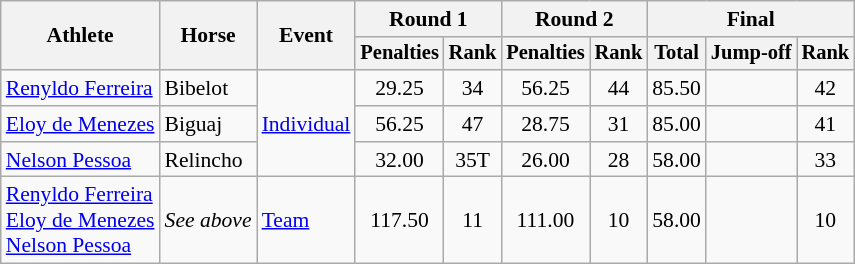<table class="wikitable" style="font-size:90%">
<tr>
<th rowspan="2">Athlete</th>
<th rowspan="2">Horse</th>
<th rowspan="2">Event</th>
<th colspan="2">Round 1</th>
<th colspan="2">Round 2</th>
<th colspan="3">Final</th>
</tr>
<tr style="font-size:95%">
<th>Penalties</th>
<th>Rank</th>
<th>Penalties</th>
<th>Rank</th>
<th>Total</th>
<th>Jump-off</th>
<th>Rank</th>
</tr>
<tr align=center>
<td align=left><a href='#'>Renyldo Ferreira</a></td>
<td align=left>Bibelot</td>
<td align=left rowspan=3><a href='#'>Individual</a></td>
<td>29.25</td>
<td>34</td>
<td>56.25</td>
<td>44</td>
<td>85.50</td>
<td></td>
<td>42</td>
</tr>
<tr align=center>
<td align=left><a href='#'>Eloy de Menezes</a></td>
<td align=left>Biguaj</td>
<td>56.25</td>
<td>47</td>
<td>28.75</td>
<td>31</td>
<td>85.00</td>
<td></td>
<td>41</td>
</tr>
<tr align=center>
<td align=left><a href='#'>Nelson Pessoa</a></td>
<td align=left>Relincho</td>
<td>32.00</td>
<td>35T</td>
<td>26.00</td>
<td>28</td>
<td>58.00</td>
<td></td>
<td>33</td>
</tr>
<tr align=center>
<td align=left><a href='#'>Renyldo Ferreira</a><br><a href='#'>Eloy de Menezes</a><br><a href='#'>Nelson Pessoa</a></td>
<td align=left><em>See above</em></td>
<td align=left><a href='#'>Team</a></td>
<td>117.50</td>
<td>11</td>
<td>111.00</td>
<td>10</td>
<td>58.00</td>
<td></td>
<td>10</td>
</tr>
</table>
